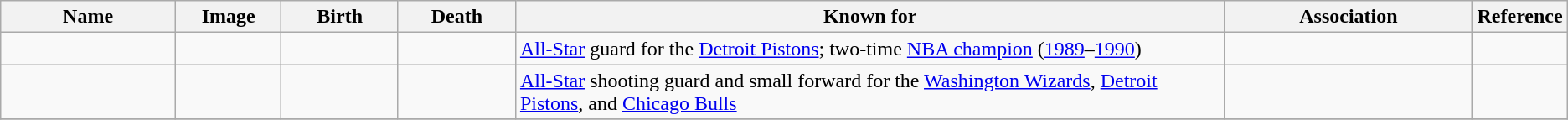<table class="wikitable sortable">
<tr>
<th scope="col" width="140">Name</th>
<th scope="col" width="80" class="unsortable">Image</th>
<th scope="col" width="90">Birth</th>
<th scope="col" width="90">Death</th>
<th scope="col" width="600" class="unsortable">Known for</th>
<th scope="col" width="200" class="unsortable">Association</th>
<th scope="col" width="30" class="unsortable">Reference</th>
</tr>
<tr>
<td></td>
<td></td>
<td align=right></td>
<td align=right></td>
<td><a href='#'>All-Star</a> guard for the <a href='#'>Detroit Pistons</a>; two-time <a href='#'>NBA champion</a> (<a href='#'>1989</a>–<a href='#'>1990</a>)</td>
<td></td>
<td align="center"></td>
</tr>
<tr>
<td></td>
<td></td>
<td align=right></td>
<td align=right></td>
<td><a href='#'>All-Star</a> shooting guard and small forward for the <a href='#'>Washington Wizards</a>, <a href='#'>Detroit Pistons</a>, and <a href='#'>Chicago Bulls</a></td>
<td></td>
<td align="center"></td>
</tr>
<tr>
</tr>
</table>
